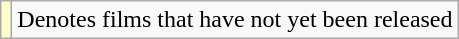<table class="wikitable">
<tr>
<td style="background:#ffc;"></td>
<td>Denotes films that have not yet been released</td>
</tr>
</table>
